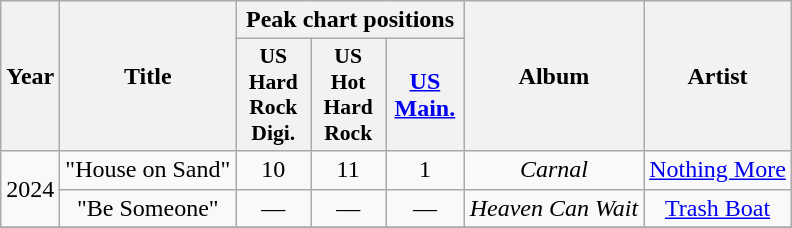<table class="wikitable plainrowheaders" style="text-align:center;">
<tr>
<th scope="col" rowspan="2">Year</th>
<th scope="col" rowspan="2">Title</th>
<th scope="col" colspan="3">Peak chart positions</th>
<th rowspan="2" scope="col">Album</th>
<th scope="col" rowspan="2">Artist</th>
</tr>
<tr>
<th scope="col" style="width:3em;font-size:90%;">US Hard Rock Digi.</th>
<th scope="col" style="width:3em;font-size:90%;">US Hot Hard Rock</th>
<th style="width:45px;"><a href='#'>US<br>Main.</a></th>
</tr>
<tr>
<td rowspan="2">2024</td>
<td>"House on Sand" </td>
<td>10</td>
<td>11</td>
<td>1</td>
<td><em>Carnal</em></td>
<td><a href='#'>Nothing More</a></td>
</tr>
<tr>
<td>"Be Someone" </td>
<td>—</td>
<td>—</td>
<td>—</td>
<td><em>Heaven Can Wait</em></td>
<td><a href='#'>Trash Boat</a></td>
</tr>
<tr>
</tr>
</table>
